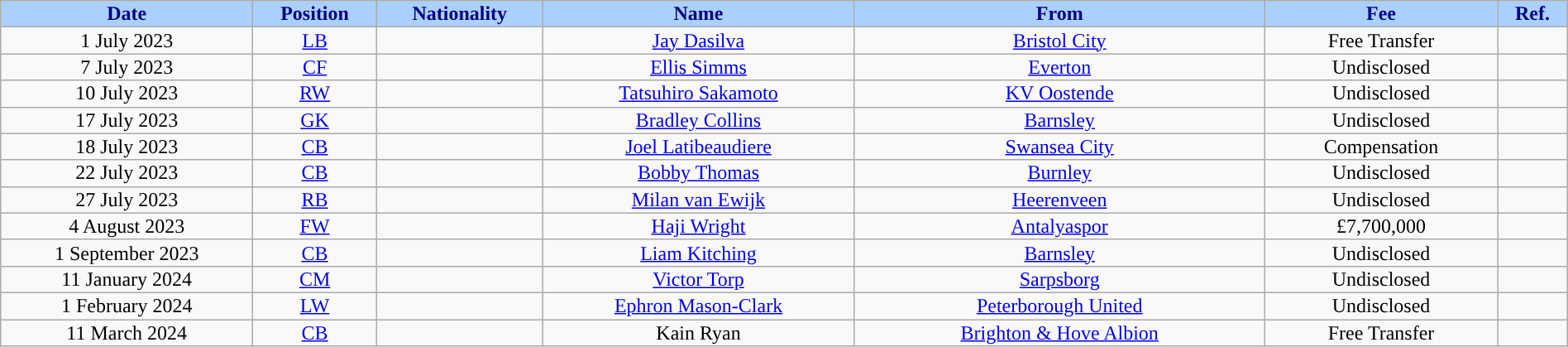<table class="wikitable sortable alternance" style="font-size:100%; text-align:center; line-height:14px; width:100%;">
<tr>
<th style="background:#AAD0FF; color:#000080; width:120px;">Date</th>
<th style="background:#AAD0FF; color:#000080; width:50px;">Position</th>
<th style="background:#AAD0FF; color:#000080; width:50px;">Nationality</th>
<th style="background:#AAD0FF; color:#000080; width:150px;">Name</th>
<th style="background:#AAD0FF; color:#000080; width:200px;">From</th>
<th style="background:#AAD0FF; color:#000080; width:110px;">Fee</th>
<th style="background:#AAD0FF; color:#000080; width:25px;">Ref.</th>
</tr>
<tr>
<td>1 July 2023</td>
<td><a href='#'>LB</a></td>
<td></td>
<td><a href='#'>Jay Dasilva</a></td>
<td> <a href='#'>Bristol City</a></td>
<td>Free Transfer</td>
<td></td>
</tr>
<tr>
<td>7 July 2023</td>
<td><a href='#'>CF</a></td>
<td></td>
<td><a href='#'>Ellis Simms</a></td>
<td> <a href='#'>Everton</a></td>
<td>Undisclosed</td>
<td></td>
</tr>
<tr>
<td>10 July 2023</td>
<td><a href='#'>RW</a></td>
<td></td>
<td><a href='#'>Tatsuhiro Sakamoto</a></td>
<td> <a href='#'>KV Oostende</a></td>
<td>Undisclosed</td>
<td></td>
</tr>
<tr>
<td>17 July 2023</td>
<td><a href='#'>GK</a></td>
<td></td>
<td><a href='#'>Bradley Collins</a></td>
<td> <a href='#'>Barnsley</a></td>
<td>Undisclosed</td>
<td></td>
</tr>
<tr>
<td>18 July 2023</td>
<td><a href='#'>CB</a></td>
<td></td>
<td><a href='#'>Joel Latibeaudiere</a></td>
<td> <a href='#'>Swansea City</a></td>
<td>Compensation</td>
<td></td>
</tr>
<tr>
<td>22 July 2023</td>
<td><a href='#'>CB</a></td>
<td></td>
<td><a href='#'>Bobby Thomas</a></td>
<td> <a href='#'>Burnley</a></td>
<td>Undisclosed</td>
<td></td>
</tr>
<tr>
<td>27 July 2023</td>
<td><a href='#'>RB</a></td>
<td></td>
<td><a href='#'>Milan van Ewijk</a></td>
<td> <a href='#'>Heerenveen</a></td>
<td>Undisclosed</td>
<td></td>
</tr>
<tr>
<td>4 August 2023</td>
<td><a href='#'>FW</a></td>
<td></td>
<td><a href='#'>Haji Wright</a></td>
<td> <a href='#'>Antalyaspor</a></td>
<td>£7,700,000</td>
<td></td>
</tr>
<tr>
<td>1 September 2023</td>
<td><a href='#'>CB</a></td>
<td></td>
<td><a href='#'>Liam Kitching</a></td>
<td> <a href='#'>Barnsley</a></td>
<td>Undisclosed</td>
<td></td>
</tr>
<tr>
<td>11 January 2024</td>
<td><a href='#'>CM</a></td>
<td></td>
<td><a href='#'>Victor Torp</a></td>
<td> <a href='#'>Sarpsborg</a></td>
<td>Undisclosed</td>
<td></td>
</tr>
<tr>
<td>1 February 2024</td>
<td><a href='#'>LW</a></td>
<td></td>
<td><a href='#'>Ephron Mason-Clark</a></td>
<td> <a href='#'>Peterborough United</a></td>
<td>Undisclosed</td>
<td></td>
</tr>
<tr>
<td>11 March 2024</td>
<td><a href='#'>CB</a></td>
<td></td>
<td>Kain Ryan</td>
<td> <a href='#'>Brighton & Hove Albion</a></td>
<td>Free Transfer</td>
<td></td>
</tr>
</table>
